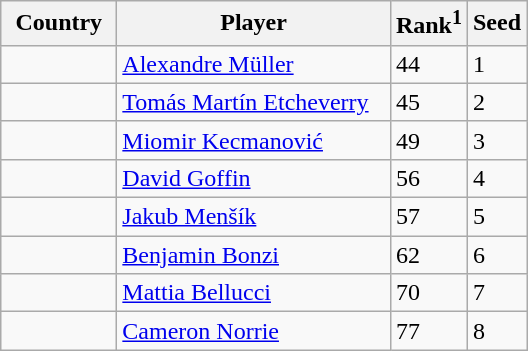<table class="sortable wikitable">
<tr>
<th width="70">Country</th>
<th width="175">Player</th>
<th>Rank<sup>1</sup></th>
<th>Seed</th>
</tr>
<tr>
<td></td>
<td><a href='#'>Alexandre Müller</a></td>
<td>44</td>
<td>1</td>
</tr>
<tr>
<td></td>
<td><a href='#'>Tomás Martín Etcheverry</a></td>
<td>45</td>
<td>2</td>
</tr>
<tr>
<td></td>
<td><a href='#'>Miomir Kecmanović</a></td>
<td>49</td>
<td>3</td>
</tr>
<tr>
<td></td>
<td><a href='#'>David Goffin</a></td>
<td>56</td>
<td>4</td>
</tr>
<tr>
<td></td>
<td><a href='#'>Jakub Menšík</a></td>
<td>57</td>
<td>5</td>
</tr>
<tr>
<td></td>
<td><a href='#'>Benjamin Bonzi</a></td>
<td>62</td>
<td>6</td>
</tr>
<tr>
<td></td>
<td><a href='#'>Mattia Bellucci</a></td>
<td>70</td>
<td>7</td>
</tr>
<tr>
<td></td>
<td><a href='#'>Cameron Norrie</a></td>
<td>77</td>
<td>8</td>
</tr>
</table>
